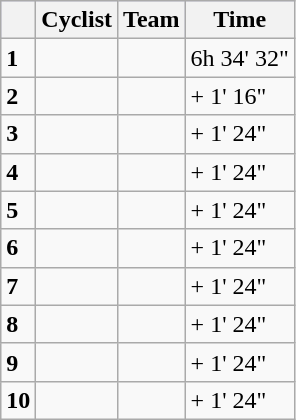<table class="wikitable">
<tr style="background:#ccccff;">
<th></th>
<th>Cyclist</th>
<th>Team</th>
<th>Time</th>
</tr>
<tr>
<td><strong>1</strong></td>
<td></td>
<td></td>
<td>6h 34' 32"</td>
</tr>
<tr>
<td><strong>2</strong></td>
<td></td>
<td></td>
<td>+ 1' 16"</td>
</tr>
<tr>
<td><strong>3</strong></td>
<td></td>
<td></td>
<td>+ 1' 24"</td>
</tr>
<tr>
<td><strong>4</strong></td>
<td></td>
<td></td>
<td>+ 1' 24"</td>
</tr>
<tr>
<td><strong>5</strong></td>
<td></td>
<td></td>
<td>+ 1' 24"</td>
</tr>
<tr>
<td><strong>6</strong></td>
<td></td>
<td></td>
<td>+ 1' 24"</td>
</tr>
<tr>
<td><strong>7</strong></td>
<td></td>
<td></td>
<td>+ 1' 24"</td>
</tr>
<tr>
<td><strong>8</strong></td>
<td></td>
<td></td>
<td>+ 1' 24"</td>
</tr>
<tr>
<td><strong>9</strong></td>
<td></td>
<td></td>
<td>+ 1' 24"</td>
</tr>
<tr>
<td><strong>10</strong></td>
<td></td>
<td></td>
<td>+ 1' 24"</td>
</tr>
</table>
